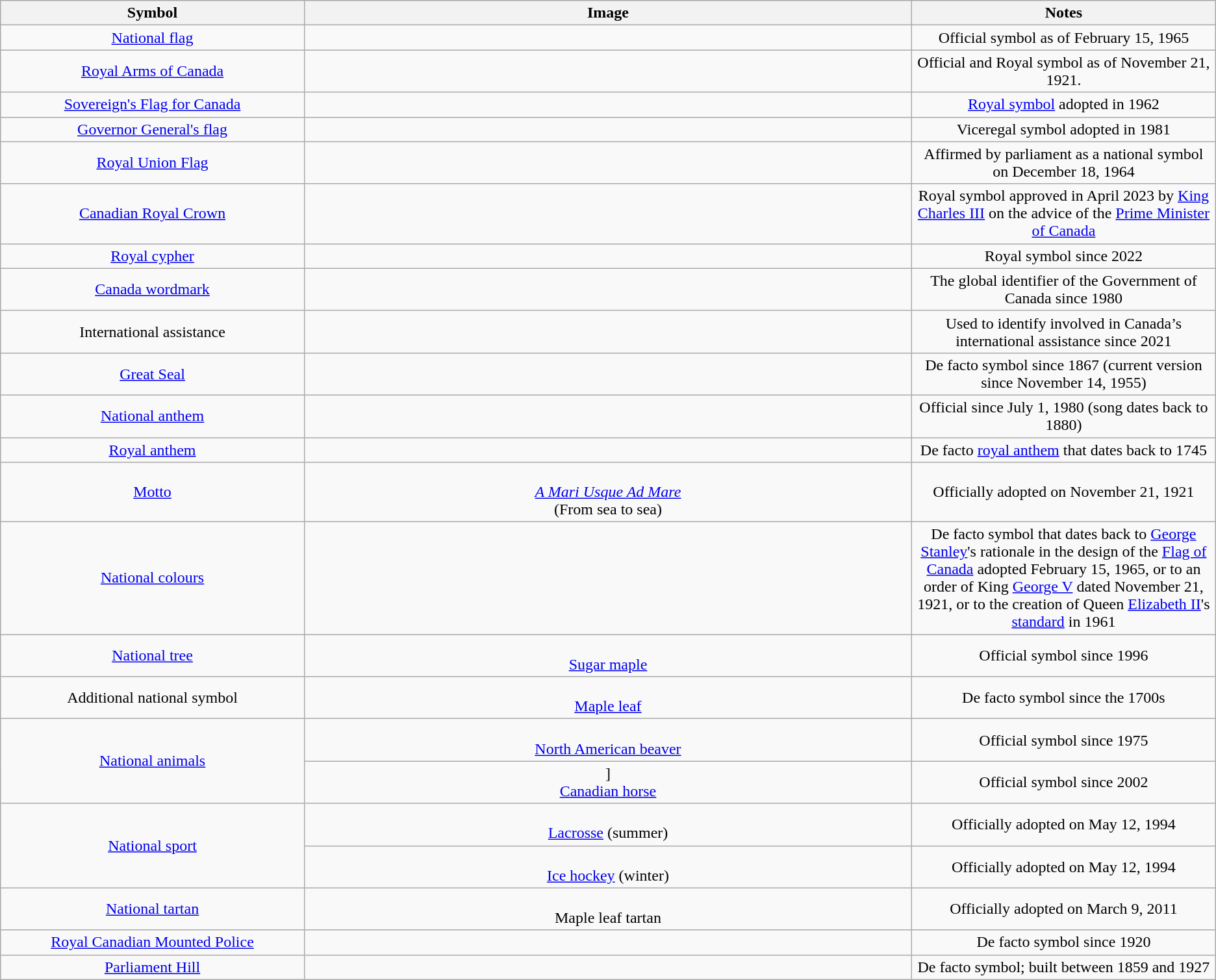<table class="wikitable sortable sticky-header" style=text-align:center;>
<tr style="background:#efefef;">
<th style="width:20%; text-align:center;">Symbol</th>
<th style="width:40%; text-align:center;">Image</th>
<th style="width:20%; text-align:center;">Notes</th>
</tr>
<tr>
<td><a href='#'>National flag</a></td>
<td style="text-align:center;"></td>
<td>Official symbol as of February 15, 1965</td>
</tr>
<tr>
<td rowspan="1"><a href='#'>Royal Arms of Canada</a></td>
<td></td>
<td>Official and Royal symbol as of November 21, 1921.</td>
</tr>
<tr>
<td><a href='#'>Sovereign's Flag for Canada</a></td>
<td style="text-align:center;"></td>
<td><a href='#'>Royal symbol</a> adopted in 1962</td>
</tr>
<tr>
<td><a href='#'>Governor General's flag</a></td>
<td style="text-align:center;"></td>
<td>Viceregal symbol adopted in 1981</td>
</tr>
<tr>
<td><a href='#'>Royal Union Flag</a></td>
<td style="text-align:center;"></td>
<td>Affirmed by parliament as a national symbol on December 18, 1964</td>
</tr>
<tr>
<td><a href='#'>Canadian Royal Crown</a></td>
<td></td>
<td>Royal symbol approved in April 2023 by <a href='#'>King</a> <a href='#'>Charles III</a> on the advice of the <a href='#'>Prime Minister of Canada</a></td>
</tr>
<tr>
<td><a href='#'>Royal cypher</a></td>
<td style="text-align:center;"></td>
<td>Royal symbol since 2022<br></td>
</tr>
<tr>
<td><a href='#'>Canada wordmark</a></td>
<td style="text-align:center;"></td>
<td>The global identifier of the Government of Canada since 1980</td>
</tr>
<tr>
<td>International assistance</td>
<td style="text-align:center;"></td>
<td>Used to identify involved in Canada’s international assistance since 2021</td>
</tr>
<tr>
<td><a href='#'>Great Seal</a></td>
<td style="text-align:center;"></td>
<td>De facto symbol since 1867 (current version since November 14, 1955)</td>
</tr>
<tr>
<td><a href='#'>National anthem</a></td>
<td style="text-align:center;"><br></td>
<td>Official since July 1, 1980 (song dates back to 1880)</td>
</tr>
<tr>
<td><a href='#'>Royal anthem</a></td>
<td style="text-align:center;"><br></td>
<td>De facto <a href='#'>royal anthem</a> that dates back to 1745</td>
</tr>
<tr>
<td><a href='#'>Motto</a></td>
<td style="text-align:center;"><br><em><a href='#'>A Mari Usque Ad Mare</a></em><br>(From sea to sea)</td>
<td>Officially adopted on November 21, 1921</td>
</tr>
<tr>
<td><a href='#'>National colours</a></td>
<td style="text-align:center;"></td>
<td>De facto symbol that dates back to <a href='#'>George Stanley</a>'s rationale in the design of the <a href='#'>Flag of Canada</a> adopted February 15, 1965, or to an order of King <a href='#'>George V</a> dated November 21, 1921, or to the creation of Queen <a href='#'>Elizabeth II</a>'s <a href='#'>standard</a> in 1961</td>
</tr>
<tr>
<td><a href='#'>National tree</a></td>
<td style="text-align:center;"><br><a href='#'>Sugar maple</a></td>
<td>Official symbol since 1996</td>
</tr>
<tr>
<td>Additional national symbol</td>
<td style="text-align:center;"><br><a href='#'>Maple leaf</a></td>
<td>De facto symbol since the 1700s</td>
</tr>
<tr>
<td rowspan="2"><a href='#'>National animals</a></td>
<td style="text-align:center;"><br><a href='#'>North American beaver</a></td>
<td>Official symbol since 1975</td>
</tr>
<tr>
<td style="text-align:center;">]<br><a href='#'>Canadian horse</a></td>
<td>Official symbol since 2002</td>
</tr>
<tr>
<td rowspan="2"><a href='#'>National sport</a></td>
<td style="text-align:center;"><br><a href='#'>Lacrosse</a> (summer)</td>
<td>Officially adopted on May 12, 1994</td>
</tr>
<tr>
<td style="text-align:center;"><br><a href='#'>Ice hockey</a> (winter)</td>
<td>Officially adopted on May 12, 1994</td>
</tr>
<tr>
<td><a href='#'>National tartan</a></td>
<td style="text-align:center;"><br>Maple leaf tartan</td>
<td>Officially adopted on March 9, 2011</td>
</tr>
<tr>
<td><a href='#'>Royal Canadian Mounted Police</a></td>
<td style="text-align:center;"></td>
<td>De facto symbol since 1920</td>
</tr>
<tr>
<td><a href='#'>Parliament Hill</a></td>
<td style="text-align:center;"></td>
<td>De facto symbol; built between 1859 and 1927</td>
</tr>
</table>
